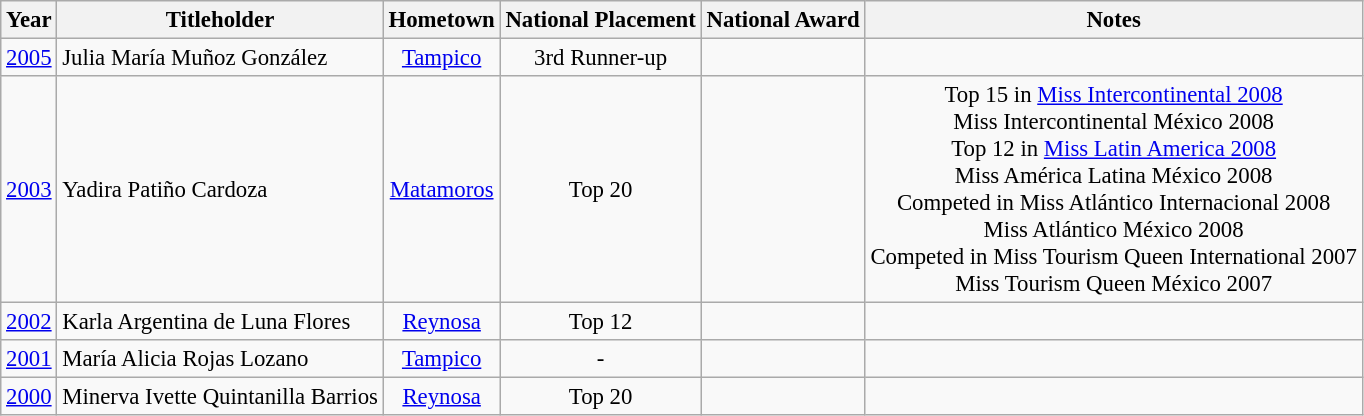<table class="wikitable sortable" style="font-size: 95%;">
<tr>
<th>Year</th>
<th>Titleholder</th>
<th>Hometown</th>
<th>National Placement</th>
<th>National Award</th>
<th>Notes</th>
</tr>
<tr>
<td align="center"><a href='#'>2005</a></td>
<td>Julia María Muñoz González</td>
<td align="center"><a href='#'>Tampico</a></td>
<td align="center">3rd Runner-up</td>
<td align="center"></td>
<td align="center"></td>
</tr>
<tr>
<td align="center"><a href='#'>2003</a></td>
<td>Yadira Patiño Cardoza</td>
<td align="center"><a href='#'>Matamoros</a></td>
<td align="center">Top 20</td>
<td align="center"></td>
<td align="center">Top 15 in <a href='#'>Miss Intercontinental 2008</a><br>Miss Intercontinental México 2008<br>Top 12 in <a href='#'>Miss Latin America 2008</a><br>Miss América Latina México 2008<br>Competed in Miss Atlántico Internacional 2008<br>Miss Atlántico México 2008<br>Competed in Miss Tourism Queen International 2007<br>Miss Tourism Queen México 2007</td>
</tr>
<tr>
<td align="center"><a href='#'>2002</a></td>
<td>Karla Argentina de Luna Flores</td>
<td align="center"><a href='#'>Reynosa</a></td>
<td align="center">Top 12</td>
<td align="center"></td>
<td align="center"></td>
</tr>
<tr>
<td align="center"><a href='#'>2001</a></td>
<td>María Alicia Rojas Lozano</td>
<td align="center"><a href='#'>Tampico</a></td>
<td align="center">-</td>
<td align="center"></td>
<td align="center"></td>
</tr>
<tr>
<td align="center"><a href='#'>2000</a></td>
<td>Minerva Ivette Quintanilla Barrios</td>
<td align="center"><a href='#'>Reynosa</a></td>
<td align="center">Top 20</td>
<td align="center"></td>
<td align="center"></td>
</tr>
</table>
